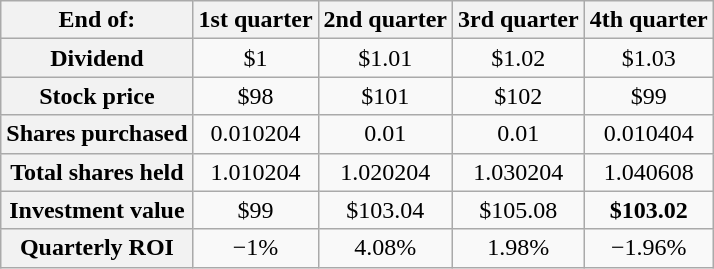<table class="wikitable" style="text-align:center" align="right">
<tr>
<th>End of:</th>
<th>1st quarter</th>
<th>2nd quarter</th>
<th>3rd quarter</th>
<th>4th quarter</th>
</tr>
<tr>
<th>Dividend</th>
<td>$1</td>
<td>$1.01</td>
<td>$1.02</td>
<td>$1.03</td>
</tr>
<tr>
<th>Stock price</th>
<td>$98</td>
<td>$101</td>
<td>$102</td>
<td>$99</td>
</tr>
<tr>
<th>Shares purchased</th>
<td>0.010204</td>
<td>0.01</td>
<td>0.01</td>
<td>0.010404</td>
</tr>
<tr>
<th>Total shares held</th>
<td>1.010204</td>
<td>1.020204</td>
<td>1.030204</td>
<td>1.040608</td>
</tr>
<tr>
<th>Investment value</th>
<td>$99</td>
<td>$103.04</td>
<td>$105.08</td>
<td><strong>$103.02</strong></td>
</tr>
<tr>
<th>Quarterly ROI</th>
<td>−1%</td>
<td>4.08%</td>
<td>1.98%</td>
<td>−1.96%</td>
</tr>
</table>
